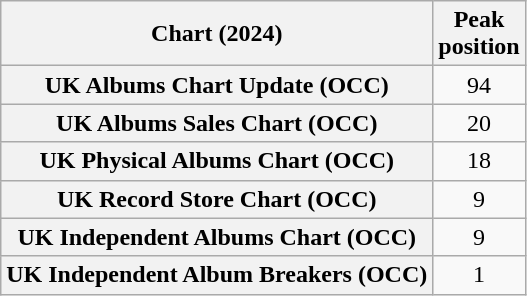<table class="wikitable sortable plainrowheaders" style="text-align:center">
<tr>
<th scope="col">Chart (2024)</th>
<th scope="col">Peak<br>position</th>
</tr>
<tr>
<th scope="row">UK Albums Chart Update (OCC)</th>
<td>94</td>
</tr>
<tr>
<th scope="row">UK Albums Sales Chart (OCC)</th>
<td>20</td>
</tr>
<tr>
<th scope="row">UK Physical Albums Chart (OCC)</th>
<td>18</td>
</tr>
<tr>
<th scope="row">UK Record Store Chart (OCC)</th>
<td>9</td>
</tr>
<tr>
<th scope="row">UK Independent Albums Chart (OCC)</th>
<td>9</td>
</tr>
<tr>
<th scope="row">UK Independent Album Breakers (OCC)</th>
<td>1</td>
</tr>
</table>
